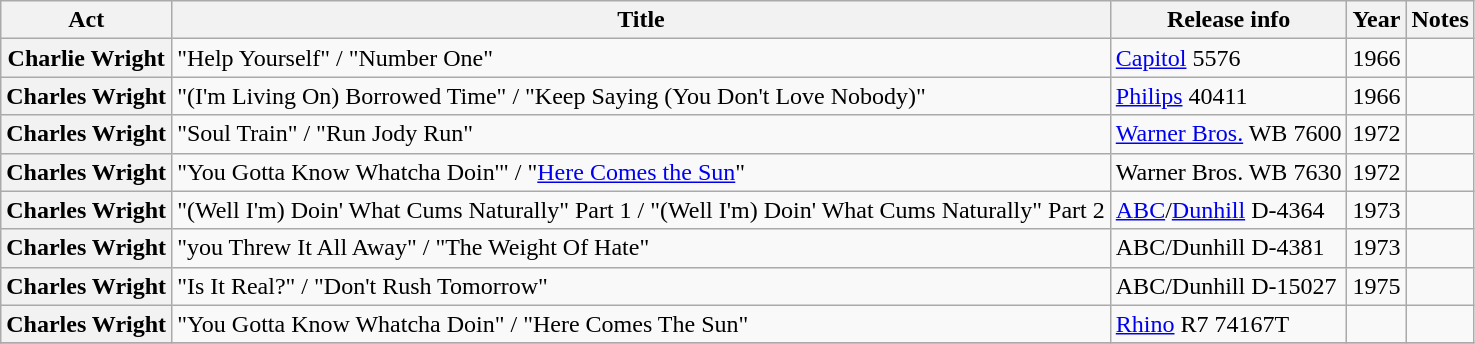<table class="wikitable plainrowheaders sortable">
<tr>
<th scope="col">Act</th>
<th scope="col">Title</th>
<th scope="col">Release info</th>
<th scope="col">Year</th>
<th scope="col" class="unsortable">Notes</th>
</tr>
<tr>
<th scope="row">Charlie Wright</th>
<td>"Help Yourself" / "Number One"</td>
<td><a href='#'>Capitol</a> 5576</td>
<td>1966</td>
<td></td>
</tr>
<tr>
<th scope="row">Charles Wright</th>
<td>"(I'm Living On) Borrowed Time" / "Keep Saying (You Don't Love Nobody)"</td>
<td><a href='#'>Philips</a> 40411</td>
<td>1966</td>
<td></td>
</tr>
<tr>
<th scope="row">Charles Wright</th>
<td>"Soul Train" / "Run Jody Run"</td>
<td><a href='#'>Warner Bros.</a> WB 7600</td>
<td>1972</td>
<td></td>
</tr>
<tr>
<th scope="row">Charles Wright</th>
<td>"You Gotta Know Whatcha Doin'" / "<a href='#'>Here Comes the Sun</a>"</td>
<td>Warner Bros. WB 7630</td>
<td>1972</td>
<td></td>
</tr>
<tr>
<th scope="row">Charles Wright</th>
<td>"(Well I'm) Doin' What Cums Naturally" Part 1 / "(Well I'm) Doin' What Cums Naturally" Part 2</td>
<td><a href='#'>ABC</a>/<a href='#'>Dunhill</a> D-4364</td>
<td>1973</td>
<td></td>
</tr>
<tr>
<th scope="row">Charles Wright</th>
<td>"you Threw It All Away" / "The Weight Of Hate"</td>
<td>ABC/Dunhill D-4381</td>
<td>1973</td>
<td></td>
</tr>
<tr>
<th scope="row">Charles Wright</th>
<td>"Is It Real?" / "Don't Rush Tomorrow"</td>
<td>ABC/Dunhill D-15027</td>
<td>1975</td>
<td></td>
</tr>
<tr>
<th scope="row">Charles Wright</th>
<td>"You Gotta Know Whatcha Doin" / "Here Comes The Sun"</td>
<td><a href='#'>Rhino</a> R7 74167T</td>
<td></td>
<td></td>
</tr>
<tr>
</tr>
</table>
